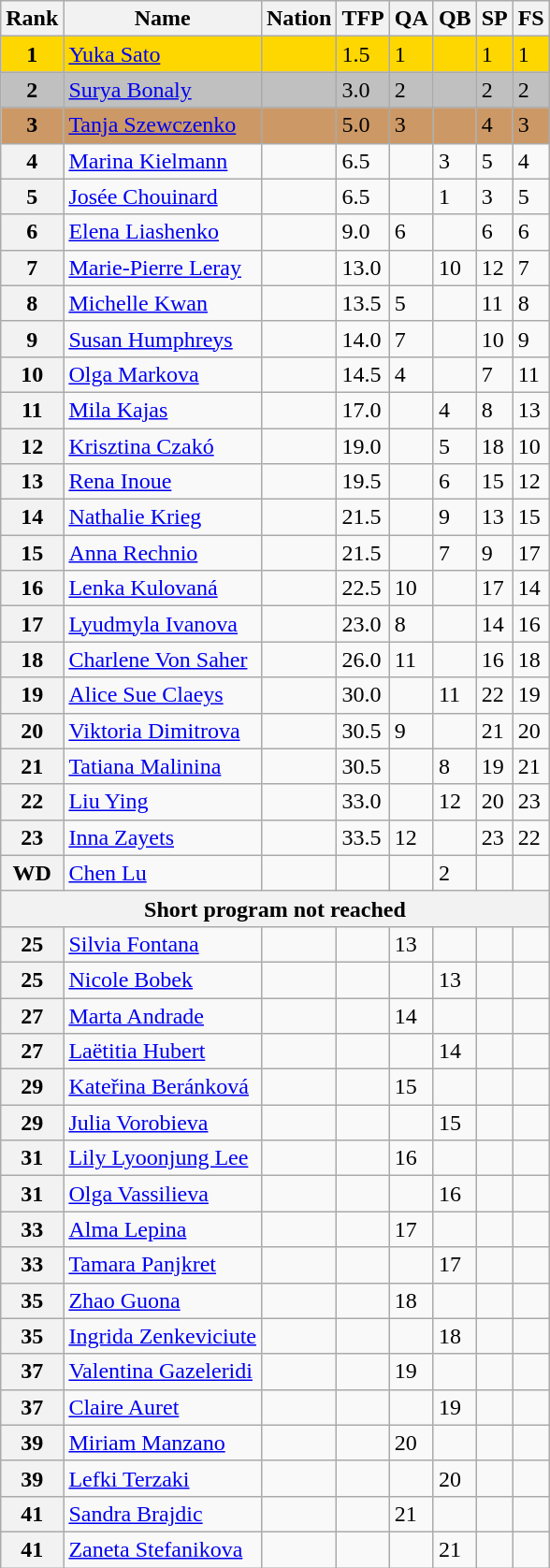<table class="wikitable">
<tr>
<th>Rank</th>
<th>Name</th>
<th>Nation</th>
<th>TFP</th>
<th>QA</th>
<th>QB</th>
<th>SP</th>
<th>FS</th>
</tr>
<tr bgcolor=gold>
<td align=center><strong>1</strong></td>
<td><a href='#'>Yuka Sato</a></td>
<td></td>
<td>1.5</td>
<td>1</td>
<td></td>
<td>1</td>
<td>1</td>
</tr>
<tr bgcolor=silver>
<td align=center><strong>2</strong></td>
<td><a href='#'>Surya Bonaly</a></td>
<td></td>
<td>3.0</td>
<td>2</td>
<td></td>
<td>2</td>
<td>2</td>
</tr>
<tr bgcolor=cc9966>
<td align=center><strong>3</strong></td>
<td><a href='#'>Tanja Szewczenko</a></td>
<td></td>
<td>5.0</td>
<td>3</td>
<td></td>
<td>4</td>
<td>3</td>
</tr>
<tr>
<th>4</th>
<td><a href='#'>Marina Kielmann</a></td>
<td></td>
<td>6.5</td>
<td></td>
<td>3</td>
<td>5</td>
<td>4</td>
</tr>
<tr>
<th>5</th>
<td><a href='#'>Josée Chouinard</a></td>
<td></td>
<td>6.5</td>
<td></td>
<td>1</td>
<td>3</td>
<td>5</td>
</tr>
<tr>
<th>6</th>
<td><a href='#'>Elena Liashenko</a></td>
<td></td>
<td>9.0</td>
<td>6</td>
<td></td>
<td>6</td>
<td>6</td>
</tr>
<tr>
<th>7</th>
<td><a href='#'>Marie-Pierre Leray</a></td>
<td></td>
<td>13.0</td>
<td></td>
<td>10</td>
<td>12</td>
<td>7</td>
</tr>
<tr>
<th>8</th>
<td><a href='#'>Michelle Kwan</a></td>
<td></td>
<td>13.5</td>
<td>5</td>
<td></td>
<td>11</td>
<td>8</td>
</tr>
<tr>
<th>9</th>
<td><a href='#'>Susan Humphreys</a></td>
<td></td>
<td>14.0</td>
<td>7</td>
<td></td>
<td>10</td>
<td>9</td>
</tr>
<tr>
<th>10</th>
<td><a href='#'>Olga Markova</a></td>
<td></td>
<td>14.5</td>
<td>4</td>
<td></td>
<td>7</td>
<td>11</td>
</tr>
<tr>
<th>11</th>
<td><a href='#'>Mila Kajas</a></td>
<td></td>
<td>17.0</td>
<td></td>
<td>4</td>
<td>8</td>
<td>13</td>
</tr>
<tr>
<th>12</th>
<td><a href='#'>Krisztina Czakó</a></td>
<td></td>
<td>19.0</td>
<td></td>
<td>5</td>
<td>18</td>
<td>10</td>
</tr>
<tr>
<th>13</th>
<td><a href='#'>Rena Inoue</a></td>
<td></td>
<td>19.5</td>
<td></td>
<td>6</td>
<td>15</td>
<td>12</td>
</tr>
<tr>
<th>14</th>
<td><a href='#'>Nathalie Krieg</a></td>
<td></td>
<td>21.5</td>
<td></td>
<td>9</td>
<td>13</td>
<td>15</td>
</tr>
<tr>
<th>15</th>
<td><a href='#'>Anna Rechnio</a></td>
<td></td>
<td>21.5</td>
<td></td>
<td>7</td>
<td>9</td>
<td>17</td>
</tr>
<tr>
<th>16</th>
<td><a href='#'>Lenka Kulovaná</a></td>
<td></td>
<td>22.5</td>
<td>10</td>
<td></td>
<td>17</td>
<td>14</td>
</tr>
<tr>
<th>17</th>
<td><a href='#'>Lyudmyla Ivanova</a></td>
<td></td>
<td>23.0</td>
<td>8</td>
<td></td>
<td>14</td>
<td>16</td>
</tr>
<tr>
<th>18</th>
<td><a href='#'>Charlene Von Saher</a></td>
<td></td>
<td>26.0</td>
<td>11</td>
<td></td>
<td>16</td>
<td>18</td>
</tr>
<tr>
<th>19</th>
<td><a href='#'>Alice Sue Claeys</a></td>
<td></td>
<td>30.0</td>
<td></td>
<td>11</td>
<td>22</td>
<td>19</td>
</tr>
<tr>
<th>20</th>
<td><a href='#'>Viktoria Dimitrova</a></td>
<td></td>
<td>30.5</td>
<td>9</td>
<td></td>
<td>21</td>
<td>20</td>
</tr>
<tr>
<th>21</th>
<td><a href='#'>Tatiana Malinina</a></td>
<td></td>
<td>30.5</td>
<td></td>
<td>8</td>
<td>19</td>
<td>21</td>
</tr>
<tr>
<th>22</th>
<td><a href='#'>Liu Ying</a></td>
<td></td>
<td>33.0</td>
<td></td>
<td>12</td>
<td>20</td>
<td>23</td>
</tr>
<tr>
<th>23</th>
<td><a href='#'>Inna Zayets</a></td>
<td></td>
<td>33.5</td>
<td>12</td>
<td></td>
<td>23</td>
<td>22</td>
</tr>
<tr>
<th>WD</th>
<td><a href='#'>Chen Lu</a></td>
<td></td>
<td></td>
<td></td>
<td>2</td>
<td></td>
<td></td>
</tr>
<tr>
<th colspan=8>Short program not reached</th>
</tr>
<tr>
<th>25</th>
<td><a href='#'>Silvia Fontana</a></td>
<td></td>
<td></td>
<td>13</td>
<td></td>
<td></td>
<td></td>
</tr>
<tr>
<th>25</th>
<td><a href='#'>Nicole Bobek</a></td>
<td></td>
<td></td>
<td></td>
<td>13</td>
<td></td>
<td></td>
</tr>
<tr>
<th>27</th>
<td><a href='#'>Marta Andrade</a></td>
<td></td>
<td></td>
<td>14</td>
<td></td>
<td></td>
<td></td>
</tr>
<tr>
<th>27</th>
<td><a href='#'>Laëtitia Hubert</a></td>
<td></td>
<td></td>
<td></td>
<td>14</td>
<td></td>
<td></td>
</tr>
<tr>
<th>29</th>
<td><a href='#'>Kateřina Beránková</a></td>
<td></td>
<td></td>
<td>15</td>
<td></td>
<td></td>
<td></td>
</tr>
<tr>
<th>29</th>
<td><a href='#'>Julia Vorobieva</a></td>
<td></td>
<td></td>
<td></td>
<td>15</td>
<td></td>
<td></td>
</tr>
<tr>
<th>31</th>
<td><a href='#'>Lily Lyoonjung Lee</a></td>
<td></td>
<td></td>
<td>16</td>
<td></td>
<td></td>
<td></td>
</tr>
<tr>
<th>31</th>
<td><a href='#'>Olga Vassilieva</a></td>
<td></td>
<td></td>
<td></td>
<td>16</td>
<td></td>
<td></td>
</tr>
<tr>
<th>33</th>
<td><a href='#'>Alma Lepina</a></td>
<td></td>
<td></td>
<td>17</td>
<td></td>
<td></td>
<td></td>
</tr>
<tr>
<th>33</th>
<td><a href='#'>Tamara Panjkret</a></td>
<td></td>
<td></td>
<td></td>
<td>17</td>
<td></td>
<td></td>
</tr>
<tr>
<th>35</th>
<td><a href='#'>Zhao Guona</a></td>
<td></td>
<td></td>
<td>18</td>
<td></td>
<td></td>
<td></td>
</tr>
<tr>
<th>35</th>
<td><a href='#'>Ingrida Zenkeviciute</a></td>
<td></td>
<td></td>
<td></td>
<td>18</td>
<td></td>
<td></td>
</tr>
<tr>
<th>37</th>
<td><a href='#'>Valentina Gazeleridi</a></td>
<td></td>
<td></td>
<td>19</td>
<td></td>
<td></td>
<td></td>
</tr>
<tr>
<th>37</th>
<td><a href='#'>Claire Auret</a></td>
<td></td>
<td></td>
<td></td>
<td>19</td>
<td></td>
<td></td>
</tr>
<tr>
<th>39</th>
<td><a href='#'>Miriam Manzano</a></td>
<td></td>
<td></td>
<td>20</td>
<td></td>
<td></td>
<td></td>
</tr>
<tr>
<th>39</th>
<td><a href='#'>Lefki Terzaki</a></td>
<td></td>
<td></td>
<td></td>
<td>20</td>
<td></td>
<td></td>
</tr>
<tr>
<th>41</th>
<td><a href='#'>Sandra Brajdic</a></td>
<td></td>
<td></td>
<td>21</td>
<td></td>
<td></td>
<td></td>
</tr>
<tr>
<th>41</th>
<td><a href='#'>Zaneta Stefanikova</a></td>
<td></td>
<td></td>
<td></td>
<td>21</td>
<td></td>
<td></td>
</tr>
</table>
